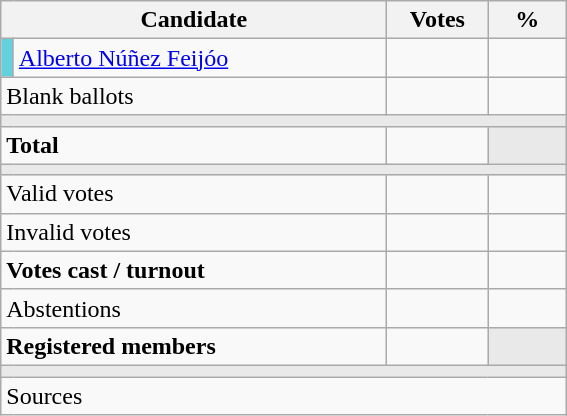<table class="wikitable" style="text-align:right;">
<tr>
<th colspan="2" width="250">Candidate</th>
<th width="60">Votes</th>
<th width="45">%</th>
</tr>
<tr>
<td width="1" style="color:inherit;background:#62D0DD"></td>
<td align="left"><a href='#'>Alberto Núñez Feijóo</a></td>
<td></td>
<td></td>
</tr>
<tr>
<td align="left" colspan="2">Blank ballots</td>
<td></td>
<td></td>
</tr>
<tr>
<td colspan="8" bgcolor="#E9E9E9"></td>
</tr>
<tr style="font-weight:bold;">
<td align="left" colspan="2">Total</td>
<td></td>
<td bgcolor="#E9E9E9"></td>
</tr>
<tr>
<td colspan="4" bgcolor="#E9E9E9"></td>
</tr>
<tr>
<td align="left" colspan="2">Valid votes</td>
<td></td>
<td></td>
</tr>
<tr>
<td align="left" colspan="2">Invalid votes</td>
<td></td>
<td></td>
</tr>
<tr style="font-weight:bold;">
<td align="left" colspan="2">Votes cast / turnout</td>
<td></td>
<td></td>
</tr>
<tr>
<td align="left" colspan="2">Abstentions</td>
<td></td>
<td></td>
</tr>
<tr style="font-weight:bold;">
<td align="left" colspan="2">Registered members</td>
<td></td>
<td bgcolor="#E9E9E9"></td>
</tr>
<tr>
<td colspan="4" bgcolor="#E9E9E9"></td>
</tr>
<tr>
<td align="left" colspan="4">Sources</td>
</tr>
</table>
